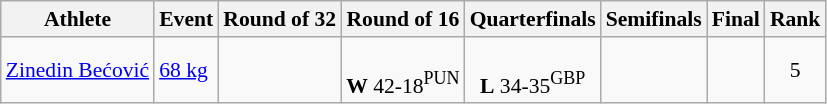<table class=wikitable style="font-size:90%; text-align:center">
<tr>
<th>Athlete</th>
<th>Event</th>
<th>Round of 32</th>
<th>Round of 16</th>
<th>Quarterfinals</th>
<th>Semifinals</th>
<th>Final</th>
<th>Rank</th>
</tr>
<tr>
<td align=left><a href='#'>Zinedin Bećović</a></td>
<td align=left><a href='#'>68 kg</a></td>
<td></td>
<td><br><strong>W</strong> 42-18<sup>PUN</sup></td>
<td><br><strong>L</strong> 34-35<sup>GBP</sup></td>
<td></td>
<td></td>
<td>5</td>
</tr>
</table>
